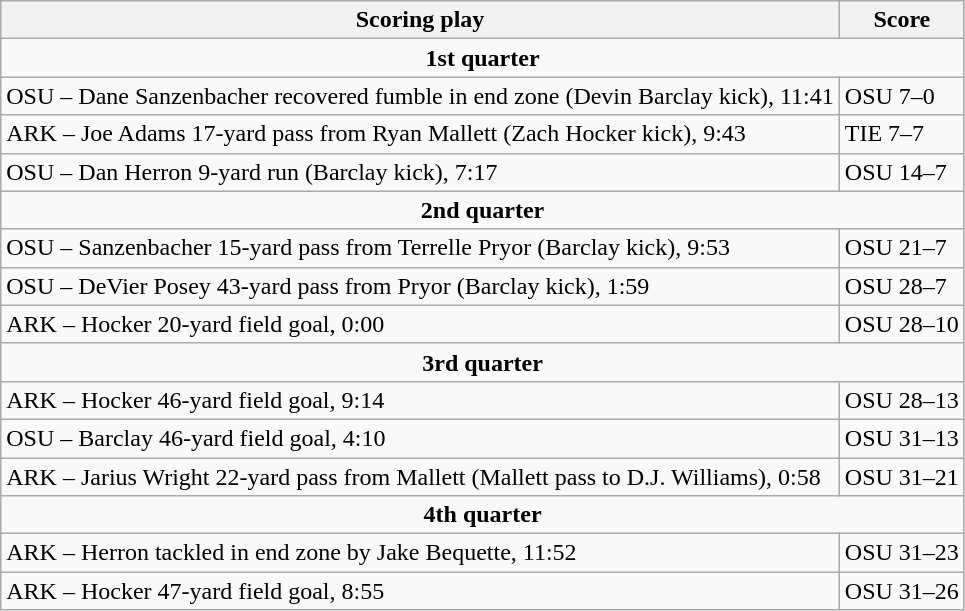<table class="wikitable">
<tr>
<th>Scoring play</th>
<th>Score</th>
</tr>
<tr>
<td colspan="4" align="center"><strong>1st quarter</strong></td>
</tr>
<tr>
<td>OSU –	Dane Sanzenbacher recovered fumble in end zone (Devin Barclay kick), 11:41</td>
<td>OSU 7–0</td>
</tr>
<tr>
<td>ARK – Joe Adams 17-yard pass from Ryan Mallett (Zach Hocker kick), 9:43</td>
<td>TIE 7–7</td>
</tr>
<tr>
<td>OSU – Dan Herron 9-yard run (Barclay kick), 7:17</td>
<td>OSU 14–7</td>
</tr>
<tr>
<td colspan="4" align="center"><strong>2nd quarter</strong></td>
</tr>
<tr>
<td>OSU – Sanzenbacher 15-yard pass from Terrelle Pryor (Barclay kick), 9:53</td>
<td>OSU 21–7</td>
</tr>
<tr>
<td>OSU – DeVier Posey 43-yard pass from Pryor (Barclay kick), 1:59</td>
<td>OSU 28–7</td>
</tr>
<tr>
<td>ARK – Hocker 20-yard field goal, 0:00</td>
<td>OSU 28–10</td>
</tr>
<tr>
<td colspan="4" align="center"><strong>3rd quarter</strong></td>
</tr>
<tr>
<td>ARK – Hocker 46-yard field goal, 9:14</td>
<td>OSU 28–13</td>
</tr>
<tr>
<td>OSU – Barclay 46-yard field goal, 4:10</td>
<td>OSU 31–13</td>
</tr>
<tr>
<td>ARK – Jarius Wright 22-yard pass from Mallett (Mallett pass to D.J. Williams), 0:58</td>
<td>OSU 31–21</td>
</tr>
<tr>
<td colspan="4" align="center"><strong>4th quarter</strong></td>
</tr>
<tr>
<td>ARK – Herron tackled in end zone by Jake Bequette, 11:52</td>
<td>OSU 31–23</td>
</tr>
<tr>
<td>ARK – Hocker 47-yard field goal, 8:55</td>
<td>OSU 31–26</td>
</tr>
</table>
